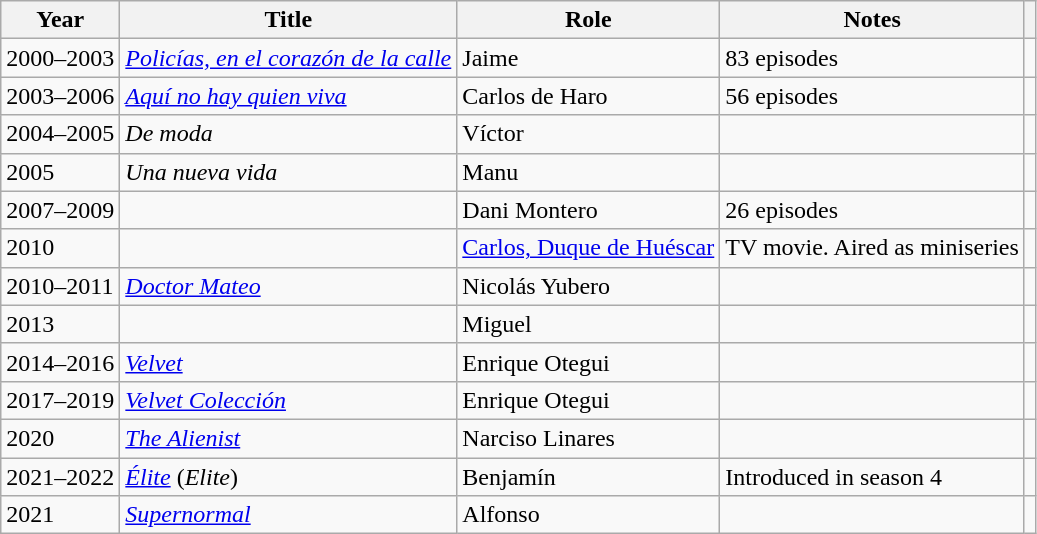<table class="wikitable sortable">
<tr>
<th>Year</th>
<th>Title</th>
<th>Role</th>
<th class="unsortable">Notes</th>
<th class="unsortable"></th>
</tr>
<tr>
<td>2000–2003</td>
<td><em><a href='#'>Policías, en el corazón de la calle</a></em></td>
<td>Jaime</td>
<td>83 episodes</td>
<td align = "center"></td>
</tr>
<tr>
<td>2003–2006</td>
<td><em><a href='#'>Aquí no hay quien viva</a></em></td>
<td>Carlos de Haro</td>
<td>56 episodes</td>
<td align = "center"></td>
</tr>
<tr>
<td>2004–2005</td>
<td><em>De moda</em></td>
<td>Víctor</td>
<td></td>
<td align = "center"></td>
</tr>
<tr>
<td>2005</td>
<td><em>Una nueva vida</em></td>
<td>Manu</td>
<td></td>
<td align = "center"></td>
</tr>
<tr>
<td>2007–2009</td>
<td><em></em></td>
<td>Dani Montero</td>
<td>26 episodes</td>
<td align = "center"></td>
</tr>
<tr>
<td>2010</td>
<td></td>
<td><a href='#'>Carlos, Duque de Huéscar</a></td>
<td>TV movie. Aired as miniseries</td>
<td align = "center"></td>
</tr>
<tr>
<td>2010–2011</td>
<td><em><a href='#'>Doctor Mateo</a></em></td>
<td>Nicolás Yubero</td>
<td></td>
<td align = "center"></td>
</tr>
<tr>
<td>2013</td>
<td></td>
<td>Miguel</td>
<td></td>
<td align = "center"></td>
</tr>
<tr>
<td>2014–2016</td>
<td><em><a href='#'>Velvet</a></em></td>
<td>Enrique Otegui</td>
<td></td>
<td align = "center"></td>
</tr>
<tr>
<td>2017–2019</td>
<td><em><a href='#'>Velvet Colección</a></em></td>
<td>Enrique Otegui</td>
<td></td>
<td align = "center"></td>
</tr>
<tr>
<td>2020</td>
<td><em><a href='#'>The Alienist</a></em></td>
<td>Narciso Linares</td>
<td></td>
<td align = "center"></td>
</tr>
<tr>
<td>2021–2022</td>
<td><a href='#'><em>Élite</em></a> (<em>Elite</em>)</td>
<td>Benjamín</td>
<td>Introduced in season 4</td>
<td align = "center"></td>
</tr>
<tr>
<td>2021</td>
<td><em><a href='#'>Supernormal</a></em></td>
<td>Alfonso</td>
<td></td>
<td align = "center"></td>
</tr>
</table>
